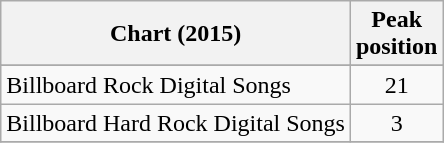<table class="wikitable plainrowheaders">
<tr>
<th>Chart (2015)</th>
<th>Peak<br>position</th>
</tr>
<tr>
</tr>
<tr>
<td>Billboard Rock Digital Songs</td>
<td align="center">21</td>
</tr>
<tr>
<td>Billboard Hard Rock Digital Songs</td>
<td align="center">3</td>
</tr>
<tr>
</tr>
</table>
